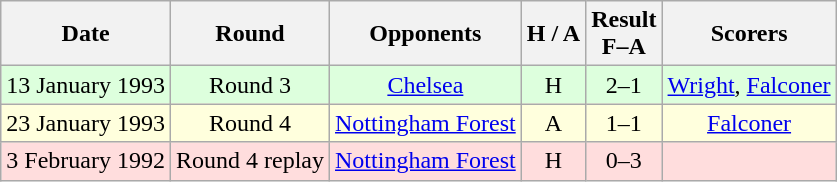<table class="wikitable" style="text-align:center">
<tr>
<th>Date</th>
<th>Round</th>
<th>Opponents</th>
<th>H / A</th>
<th>Result<br>F–A</th>
<th>Scorers</th>
</tr>
<tr bgcolor="#ddffdd">
<td>13 January 1993</td>
<td>Round 3</td>
<td><a href='#'>Chelsea</a></td>
<td>H</td>
<td>2–1</td>
<td><a href='#'>Wright</a>, <a href='#'>Falconer</a></td>
</tr>
<tr bgcolor="#ffffdd">
<td>23 January 1993</td>
<td>Round 4</td>
<td><a href='#'>Nottingham Forest</a></td>
<td>A</td>
<td>1–1</td>
<td><a href='#'>Falconer</a></td>
</tr>
<tr bgcolor="#ffdddd">
<td>3 February 1992</td>
<td>Round 4 replay</td>
<td><a href='#'>Nottingham Forest</a></td>
<td>H</td>
<td>0–3</td>
<td></td>
</tr>
</table>
